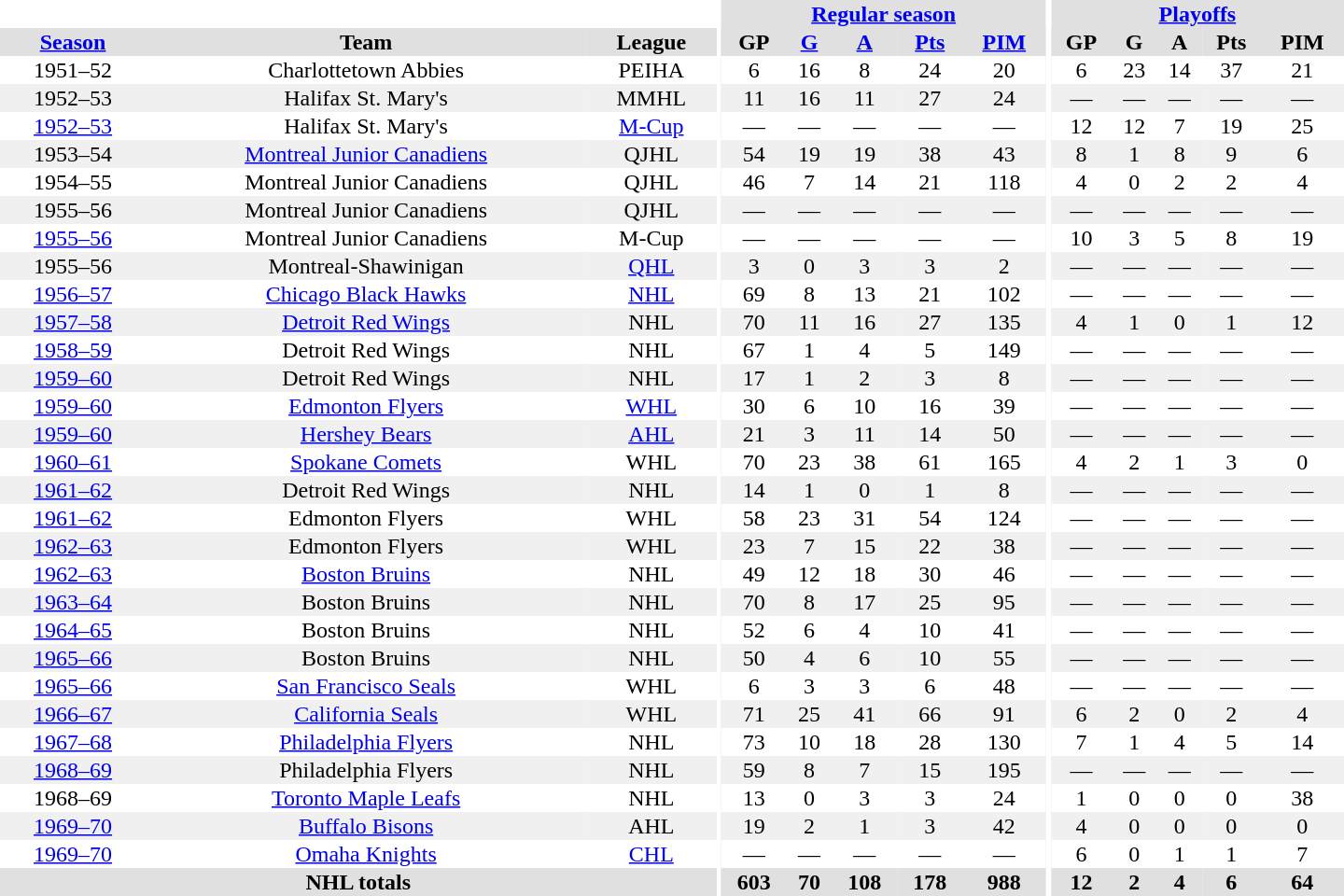<table border="0" cellpadding="1" cellspacing="0" style="text-align:center; width:60em">
<tr bgcolor="#e0e0e0">
<th colspan="3" bgcolor="#ffffff"></th>
<th rowspan="100" bgcolor="#ffffff"></th>
<th colspan="5"><a href='#'>Regular season</a></th>
<th rowspan="100" bgcolor="#ffffff"></th>
<th colspan="5"><a href='#'>Playoffs</a></th>
</tr>
<tr bgcolor="#e0e0e0">
<th><a href='#'>Season</a></th>
<th>Team</th>
<th>League</th>
<th>GP</th>
<th><a href='#'>G</a></th>
<th><a href='#'>A</a></th>
<th><a href='#'>Pts</a></th>
<th><a href='#'>PIM</a></th>
<th>GP</th>
<th>G</th>
<th>A</th>
<th>Pts</th>
<th>PIM</th>
</tr>
<tr>
<td>1951–52</td>
<td>Charlottetown Abbies</td>
<td>PEIHA</td>
<td>6</td>
<td>16</td>
<td>8</td>
<td>24</td>
<td>20</td>
<td>6</td>
<td>23</td>
<td>14</td>
<td>37</td>
<td>21</td>
</tr>
<tr bgcolor="#f0f0f0">
<td>1952–53</td>
<td>Halifax St. Mary's</td>
<td>MMHL</td>
<td>11</td>
<td>16</td>
<td>11</td>
<td>27</td>
<td>24</td>
<td>—</td>
<td>—</td>
<td>—</td>
<td>—</td>
<td>—</td>
</tr>
<tr>
<td><a href='#'>1952–53</a></td>
<td>Halifax St. Mary's</td>
<td><a href='#'>M-Cup</a></td>
<td>—</td>
<td>—</td>
<td>—</td>
<td>—</td>
<td>—</td>
<td>12</td>
<td>12</td>
<td>7</td>
<td>19</td>
<td>25</td>
</tr>
<tr bgcolor="#f0f0f0">
<td>1953–54</td>
<td><a href='#'>Montreal Junior Canadiens</a></td>
<td>QJHL</td>
<td>54</td>
<td>19</td>
<td>19</td>
<td>38</td>
<td>43</td>
<td>8</td>
<td>1</td>
<td>8</td>
<td>9</td>
<td>6</td>
</tr>
<tr>
<td>1954–55</td>
<td>Montreal Junior Canadiens</td>
<td>QJHL</td>
<td>46</td>
<td>7</td>
<td>14</td>
<td>21</td>
<td>118</td>
<td>4</td>
<td>0</td>
<td>2</td>
<td>2</td>
<td>4</td>
</tr>
<tr bgcolor="#f0f0f0">
<td>1955–56</td>
<td>Montreal Junior Canadiens</td>
<td>QJHL</td>
<td>—</td>
<td>—</td>
<td>—</td>
<td>—</td>
<td>—</td>
<td>—</td>
<td>—</td>
<td>—</td>
<td>—</td>
<td>—</td>
</tr>
<tr>
<td><a href='#'>1955–56</a></td>
<td>Montreal Junior Canadiens</td>
<td>M-Cup</td>
<td>—</td>
<td>—</td>
<td>—</td>
<td>—</td>
<td>—</td>
<td>10</td>
<td>3</td>
<td>5</td>
<td>8</td>
<td>19</td>
</tr>
<tr bgcolor="#f0f0f0">
<td>1955–56</td>
<td>Montreal-Shawinigan</td>
<td><a href='#'>QHL</a></td>
<td>3</td>
<td>0</td>
<td>3</td>
<td>3</td>
<td>2</td>
<td>—</td>
<td>—</td>
<td>—</td>
<td>—</td>
<td>—</td>
</tr>
<tr>
<td><a href='#'>1956–57</a></td>
<td><a href='#'>Chicago Black Hawks</a></td>
<td><a href='#'>NHL</a></td>
<td>69</td>
<td>8</td>
<td>13</td>
<td>21</td>
<td>102</td>
<td>—</td>
<td>—</td>
<td>—</td>
<td>—</td>
<td>—</td>
</tr>
<tr bgcolor="#f0f0f0">
<td><a href='#'>1957–58</a></td>
<td><a href='#'>Detroit Red Wings</a></td>
<td>NHL</td>
<td>70</td>
<td>11</td>
<td>16</td>
<td>27</td>
<td>135</td>
<td>4</td>
<td>1</td>
<td>0</td>
<td>1</td>
<td>12</td>
</tr>
<tr>
<td><a href='#'>1958–59</a></td>
<td>Detroit Red Wings</td>
<td>NHL</td>
<td>67</td>
<td>1</td>
<td>4</td>
<td>5</td>
<td>149</td>
<td>—</td>
<td>—</td>
<td>—</td>
<td>—</td>
<td>—</td>
</tr>
<tr bgcolor="#f0f0f0">
<td><a href='#'>1959–60</a></td>
<td>Detroit Red Wings</td>
<td>NHL</td>
<td>17</td>
<td>1</td>
<td>2</td>
<td>3</td>
<td>8</td>
<td>—</td>
<td>—</td>
<td>—</td>
<td>—</td>
<td>—</td>
</tr>
<tr>
<td><a href='#'>1959–60</a></td>
<td><a href='#'>Edmonton Flyers</a></td>
<td><a href='#'>WHL</a></td>
<td>30</td>
<td>6</td>
<td>10</td>
<td>16</td>
<td>39</td>
<td>—</td>
<td>—</td>
<td>—</td>
<td>—</td>
<td>—</td>
</tr>
<tr bgcolor="#f0f0f0">
<td><a href='#'>1959–60</a></td>
<td><a href='#'>Hershey Bears</a></td>
<td><a href='#'>AHL</a></td>
<td>21</td>
<td>3</td>
<td>11</td>
<td>14</td>
<td>50</td>
<td>—</td>
<td>—</td>
<td>—</td>
<td>—</td>
<td>—</td>
</tr>
<tr>
<td><a href='#'>1960–61</a></td>
<td><a href='#'>Spokane Comets</a></td>
<td>WHL</td>
<td>70</td>
<td>23</td>
<td>38</td>
<td>61</td>
<td>165</td>
<td>4</td>
<td>2</td>
<td>1</td>
<td>3</td>
<td>0</td>
</tr>
<tr bgcolor="#f0f0f0">
<td><a href='#'>1961–62</a></td>
<td>Detroit Red Wings</td>
<td>NHL</td>
<td>14</td>
<td>1</td>
<td>0</td>
<td>1</td>
<td>8</td>
<td>—</td>
<td>—</td>
<td>—</td>
<td>—</td>
<td>—</td>
</tr>
<tr>
<td><a href='#'>1961–62</a></td>
<td>Edmonton Flyers</td>
<td>WHL</td>
<td>58</td>
<td>23</td>
<td>31</td>
<td>54</td>
<td>124</td>
<td>—</td>
<td>—</td>
<td>—</td>
<td>—</td>
<td>—</td>
</tr>
<tr bgcolor="#f0f0f0">
<td><a href='#'>1962–63</a></td>
<td>Edmonton Flyers</td>
<td>WHL</td>
<td>23</td>
<td>7</td>
<td>15</td>
<td>22</td>
<td>38</td>
<td>—</td>
<td>—</td>
<td>—</td>
<td>—</td>
<td>—</td>
</tr>
<tr>
<td><a href='#'>1962–63</a></td>
<td><a href='#'>Boston Bruins</a></td>
<td>NHL</td>
<td>49</td>
<td>12</td>
<td>18</td>
<td>30</td>
<td>46</td>
<td>—</td>
<td>—</td>
<td>—</td>
<td>—</td>
<td>—</td>
</tr>
<tr bgcolor="#f0f0f0">
<td><a href='#'>1963–64</a></td>
<td>Boston Bruins</td>
<td>NHL</td>
<td>70</td>
<td>8</td>
<td>17</td>
<td>25</td>
<td>95</td>
<td>—</td>
<td>—</td>
<td>—</td>
<td>—</td>
<td>—</td>
</tr>
<tr>
<td><a href='#'>1964–65</a></td>
<td>Boston Bruins</td>
<td>NHL</td>
<td>52</td>
<td>6</td>
<td>4</td>
<td>10</td>
<td>41</td>
<td>—</td>
<td>—</td>
<td>—</td>
<td>—</td>
<td>—</td>
</tr>
<tr bgcolor="#f0f0f0">
<td><a href='#'>1965–66</a></td>
<td>Boston Bruins</td>
<td>NHL</td>
<td>50</td>
<td>4</td>
<td>6</td>
<td>10</td>
<td>55</td>
<td>—</td>
<td>—</td>
<td>—</td>
<td>—</td>
<td>—</td>
</tr>
<tr>
<td><a href='#'>1965–66</a></td>
<td><a href='#'>San Francisco Seals</a></td>
<td>WHL</td>
<td>6</td>
<td>3</td>
<td>3</td>
<td>6</td>
<td>48</td>
<td>—</td>
<td>—</td>
<td>—</td>
<td>—</td>
<td>—</td>
</tr>
<tr bgcolor="#f0f0f0">
<td><a href='#'>1966–67</a></td>
<td><a href='#'>California Seals</a></td>
<td>WHL</td>
<td>71</td>
<td>25</td>
<td>41</td>
<td>66</td>
<td>91</td>
<td>6</td>
<td>2</td>
<td>0</td>
<td>2</td>
<td>4</td>
</tr>
<tr>
<td><a href='#'>1967–68</a></td>
<td><a href='#'>Philadelphia Flyers</a></td>
<td>NHL</td>
<td>73</td>
<td>10</td>
<td>18</td>
<td>28</td>
<td>130</td>
<td>7</td>
<td>1</td>
<td>4</td>
<td>5</td>
<td>14</td>
</tr>
<tr bgcolor="#f0f0f0">
<td><a href='#'>1968–69</a></td>
<td>Philadelphia Flyers</td>
<td>NHL</td>
<td>59</td>
<td>8</td>
<td>7</td>
<td>15</td>
<td>195</td>
<td>—</td>
<td>—</td>
<td>—</td>
<td>—</td>
<td>—</td>
</tr>
<tr>
<td>1968–69</td>
<td><a href='#'>Toronto Maple Leafs</a></td>
<td>NHL</td>
<td>13</td>
<td>0</td>
<td>3</td>
<td>3</td>
<td>24</td>
<td>1</td>
<td>0</td>
<td>0</td>
<td>0</td>
<td>38</td>
</tr>
<tr bgcolor="#f0f0f0">
<td><a href='#'>1969–70</a></td>
<td><a href='#'>Buffalo Bisons</a></td>
<td>AHL</td>
<td>19</td>
<td>2</td>
<td>1</td>
<td>3</td>
<td>42</td>
<td>4</td>
<td>0</td>
<td>0</td>
<td>0</td>
<td>0</td>
</tr>
<tr>
<td><a href='#'>1969–70</a></td>
<td><a href='#'>Omaha Knights</a></td>
<td><a href='#'>CHL</a></td>
<td>—</td>
<td>—</td>
<td>—</td>
<td>—</td>
<td>—</td>
<td>6</td>
<td>0</td>
<td>1</td>
<td>1</td>
<td>7</td>
</tr>
<tr bgcolor="#e0e0e0">
<th colspan="3">NHL totals</th>
<th>603</th>
<th>70</th>
<th>108</th>
<th>178</th>
<th>988</th>
<th>12</th>
<th>2</th>
<th>4</th>
<th>6</th>
<th>64</th>
</tr>
</table>
